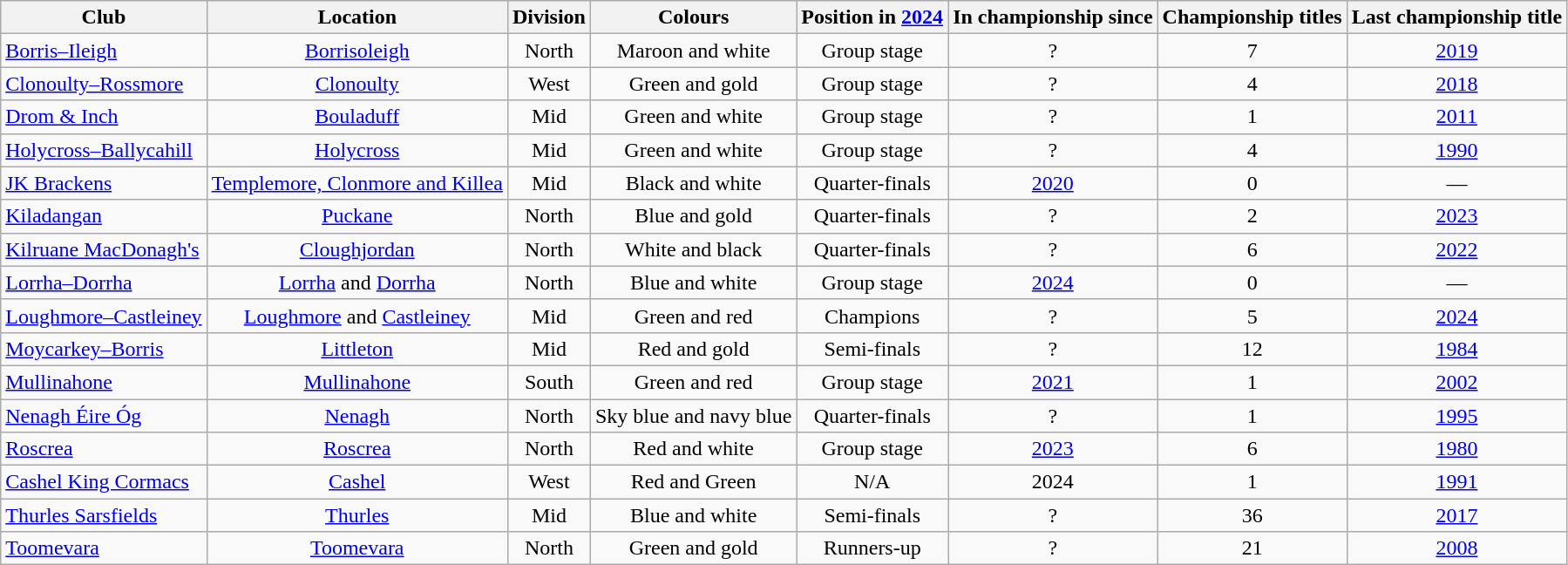<table class="wikitable sortable" style="text-align:center">
<tr>
<th>Club</th>
<th>Location</th>
<th>Division</th>
<th>Colours</th>
<th>Position in <a href='#'>2024</a></th>
<th>In championship since</th>
<th>Championship titles</th>
<th>Last championship title</th>
</tr>
<tr>
<td style="text-align:left"> <a href='#'>Borris–Ileigh</a></td>
<td><a href='#'>Borrisoleigh</a></td>
<td>North</td>
<td>Maroon and white</td>
<td>Group stage</td>
<td>?</td>
<td>7</td>
<td><a href='#'>2019</a></td>
</tr>
<tr>
<td style="text-align:left"> <a href='#'>Clonoulty–Rossmore</a></td>
<td><a href='#'>Clonoulty</a></td>
<td>West</td>
<td>Green and gold</td>
<td>Group stage</td>
<td>?</td>
<td>4</td>
<td><a href='#'>2018</a></td>
</tr>
<tr>
<td style="text-align:left"> <a href='#'>Drom & Inch</a></td>
<td><a href='#'>Bouladuff</a></td>
<td>Mid</td>
<td>Green and white</td>
<td>Group stage</td>
<td>?</td>
<td>1</td>
<td><a href='#'>2011</a></td>
</tr>
<tr>
<td style="text-align:left"> <a href='#'>Holycross–Ballycahill</a></td>
<td><a href='#'>Holycross</a></td>
<td>Mid</td>
<td>Green and white</td>
<td>Group stage</td>
<td>?</td>
<td>4</td>
<td><a href='#'>1990</a></td>
</tr>
<tr>
<td style="text-align:left"> <a href='#'>JK Brackens</a></td>
<td><a href='#'>Templemore, Clonmore and Killea</a></td>
<td>Mid</td>
<td>Black and white</td>
<td>Quarter-finals</td>
<td><a href='#'>2020</a></td>
<td>0</td>
<td>—</td>
</tr>
<tr>
<td style="text-align:left"> <a href='#'>Kiladangan</a></td>
<td><a href='#'>Puckane</a></td>
<td>North</td>
<td>Blue and gold</td>
<td>Quarter-finals</td>
<td>?</td>
<td>2</td>
<td><a href='#'>2023</a></td>
</tr>
<tr>
<td style="text-align:left"> <a href='#'>Kilruane MacDonagh's</a></td>
<td><a href='#'>Cloughjordan</a></td>
<td>North</td>
<td>White and black</td>
<td>Quarter-finals</td>
<td>?</td>
<td>6</td>
<td><a href='#'>2022</a></td>
</tr>
<tr>
<td style="text-align:left"> <a href='#'>Lorrha–Dorrha</a></td>
<td><a href='#'>Lorrha</a> and <a href='#'>Dorrha</a></td>
<td>North</td>
<td>Blue and white</td>
<td>Group stage</td>
<td><a href='#'>2024</a></td>
<td>0</td>
<td>—</td>
</tr>
<tr>
<td style="text-align:left"> <a href='#'>Loughmore–Castleiney</a></td>
<td><a href='#'>Loughmore</a> and <a href='#'>Castleiney</a></td>
<td>Mid</td>
<td>Green and red</td>
<td>Champions</td>
<td>?</td>
<td>5</td>
<td><a href='#'>2024</a></td>
</tr>
<tr>
<td style="text-align:left"> <a href='#'>Moycarkey–Borris</a></td>
<td><a href='#'>Littleton</a></td>
<td>Mid</td>
<td>Red and gold</td>
<td>Semi-finals</td>
<td>?</td>
<td>12</td>
<td><a href='#'>1984</a></td>
</tr>
<tr>
<td style="text-align:left"> <a href='#'>Mullinahone</a></td>
<td><a href='#'>Mullinahone</a></td>
<td>South</td>
<td>Green and red</td>
<td>Group stage</td>
<td><a href='#'>2021</a></td>
<td>1</td>
<td><a href='#'>2002</a></td>
</tr>
<tr>
<td style="text-align:left"> <a href='#'>Nenagh Éire Óg</a></td>
<td><a href='#'>Nenagh</a></td>
<td>North</td>
<td>Sky blue and navy blue</td>
<td>Quarter-finals</td>
<td>?</td>
<td>1</td>
<td><a href='#'>1995</a></td>
</tr>
<tr>
<td style="text-align:left"> <a href='#'>Roscrea</a></td>
<td><a href='#'>Roscrea</a></td>
<td>North</td>
<td>Red and white</td>
<td>Group stage</td>
<td><a href='#'>2023</a></td>
<td>6</td>
<td><a href='#'>1980</a></td>
</tr>
<tr>
<td style="text-align:left"> <a href='#'>Cashel King Cormacs</a></td>
<td><a href='#'>Cashel</a></td>
<td>West</td>
<td>Red and Green</td>
<td>N/A</td>
<td>2024</td>
<td>1</td>
<td><a href='#'>1991</a></td>
</tr>
<tr>
<td style="text-align:left"> <a href='#'>Thurles Sarsfields</a></td>
<td><a href='#'>Thurles</a></td>
<td>Mid</td>
<td>Blue and white</td>
<td>Semi-finals</td>
<td>?</td>
<td>36</td>
<td><a href='#'>2017</a></td>
</tr>
<tr>
<td style="text-align:left"> <a href='#'>Toomevara</a></td>
<td><a href='#'>Toomevara</a></td>
<td>North</td>
<td>Green and gold</td>
<td>Runners-up</td>
<td>?</td>
<td>21</td>
<td><a href='#'>2008</a></td>
</tr>
</table>
